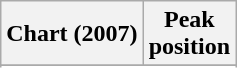<table class="wikitable sortable plainrowheaders" style="text-align:center">
<tr>
<th scope="col">Chart (2007)</th>
<th scope="col">Peak<br> position</th>
</tr>
<tr>
</tr>
<tr>
</tr>
</table>
